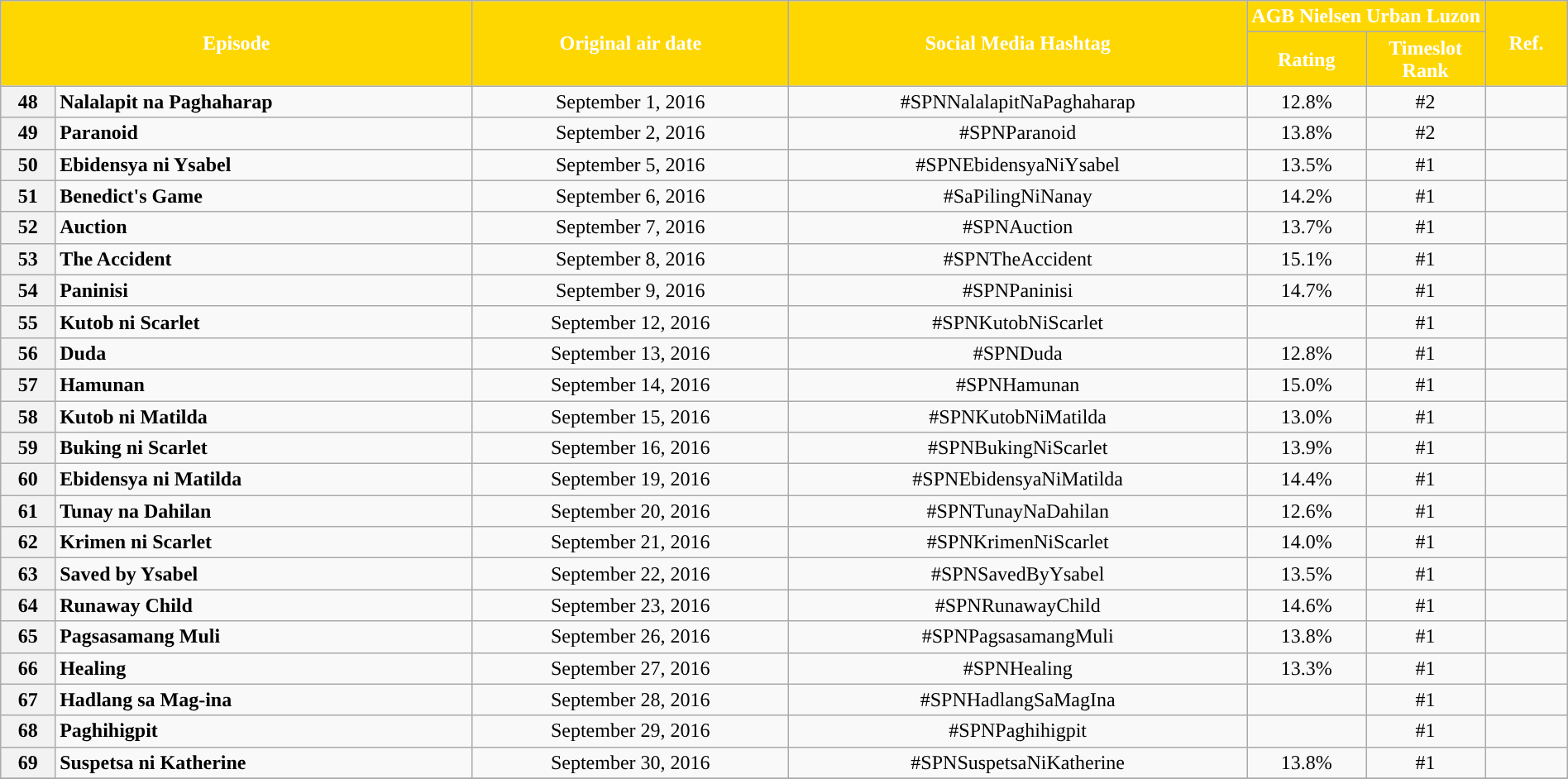<table class="wikitable" style="text-align:center; font-size:100%; line-height:18px;"  width="100%">
<tr>
<th colspan="2" rowspan="2" style="background-color:#FFD700; color:#ffffff;">Episode</th>
<th style="background:#FFD700; color:white" rowspan="2">Original air date</th>
<th style="background:#FFD700; color:white" rowspan="2">Social Media Hashtag</th>
<th style="background-color:#FFD700; color:#ffffff;" colspan="2">AGB Nielsen Urban Luzon</th>
<th rowspan="2" style="background:#FFD700; color:white">Ref.</th>
</tr>
<tr style="text-align: center style=">
<th style="background-color:#FFD700; width:75px; color:#ffffff;">Rating</th>
<th style="background-color:#FFD700; width:75px; color:#ffffff;">Timeslot Rank</th>
</tr>
<tr>
<th>48</th>
<td style="text-align: left;"><strong>Nalalapit na Paghaharap</strong></td>
<td>September 1, 2016</td>
<td>#SPNNalalapitNaPaghaharap</td>
<td>12.8%</td>
<td>#2</td>
<td></td>
</tr>
<tr>
<th>49</th>
<td style="text-align: left;"><strong>Paranoid</strong></td>
<td>September 2, 2016</td>
<td>#SPNParanoid</td>
<td>13.8%</td>
<td>#2</td>
<td></td>
</tr>
<tr>
<th>50</th>
<td style="text-align: left;"><strong>Ebidensya ni Ysabel</strong></td>
<td>September 5, 2016</td>
<td>#SPNEbidensyaNiYsabel</td>
<td>13.5%</td>
<td>#1</td>
<td></td>
</tr>
<tr>
<th>51</th>
<td style="text-align: left;"><strong>Benedict's Game</strong></td>
<td>September 6, 2016</td>
<td>#SaPilingNiNanay</td>
<td>14.2%</td>
<td>#1</td>
<td></td>
</tr>
<tr>
<th>52</th>
<td style="text-align: left;"><strong>Auction</strong></td>
<td>September 7, 2016</td>
<td>#SPNAuction</td>
<td>13.7%</td>
<td>#1</td>
<td></td>
</tr>
<tr>
<th>53</th>
<td style="text-align: left;"><strong>The Accident</strong></td>
<td>September 8, 2016</td>
<td>#SPNTheAccident</td>
<td>15.1%</td>
<td>#1</td>
<td></td>
</tr>
<tr>
<th>54</th>
<td style="text-align: left;"><strong>Paninisi</strong></td>
<td>September 9, 2016</td>
<td>#SPNPaninisi</td>
<td>14.7%</td>
<td>#1</td>
<td></td>
</tr>
<tr>
<th>55</th>
<td style="text-align: left;"><strong>Kutob ni Scarlet</strong></td>
<td>September 12, 2016</td>
<td>#SPNKutobNiScarlet</td>
<td></td>
<td>#1</td>
<td></td>
</tr>
<tr>
<th>56</th>
<td style="text-align: left;"><strong>Duda</strong></td>
<td>September 13, 2016</td>
<td>#SPNDuda</td>
<td>12.8%</td>
<td>#1</td>
<td></td>
</tr>
<tr>
<th>57</th>
<td style="text-align: left;"><strong>Hamunan</strong></td>
<td>September 14, 2016</td>
<td>#SPNHamunan</td>
<td>15.0%</td>
<td>#1</td>
<td></td>
</tr>
<tr>
<th>58</th>
<td style="text-align: left;"><strong>Kutob ni Matilda</strong></td>
<td>September 15, 2016</td>
<td>#SPNKutobNiMatilda</td>
<td>13.0%</td>
<td>#1</td>
<td></td>
</tr>
<tr>
<th>59</th>
<td style="text-align: left;"><strong>Buking ni Scarlet</strong></td>
<td>September 16, 2016</td>
<td>#SPNBukingNiScarlet</td>
<td>13.9%</td>
<td>#1</td>
<td></td>
</tr>
<tr>
<th>60</th>
<td style="text-align: left;"><strong>Ebidensya ni Matilda</strong></td>
<td>September 19, 2016</td>
<td>#SPNEbidensyaNiMatilda</td>
<td>14.4%</td>
<td>#1</td>
<td></td>
</tr>
<tr>
<th>61</th>
<td style="text-align: left;"><strong>Tunay na Dahilan</strong></td>
<td>September 20, 2016</td>
<td>#SPNTunayNaDahilan</td>
<td>12.6%</td>
<td>#1</td>
<td></td>
</tr>
<tr>
<th>62</th>
<td style="text-align: left;"><strong>Krimen ni Scarlet</strong></td>
<td>September 21, 2016</td>
<td>#SPNKrimenNiScarlet</td>
<td>14.0%</td>
<td>#1</td>
<td></td>
</tr>
<tr>
<th>63</th>
<td style="text-align: left;"><strong>Saved by Ysabel</strong></td>
<td>September 22, 2016</td>
<td>#SPNSavedByYsabel</td>
<td>13.5%</td>
<td>#1</td>
<td></td>
</tr>
<tr>
<th>64</th>
<td style="text-align: left;"><strong>Runaway Child</strong></td>
<td>September 23, 2016</td>
<td>#SPNRunawayChild</td>
<td>14.6%</td>
<td>#1</td>
<td></td>
</tr>
<tr>
<th>65</th>
<td style="text-align: left;"><strong>Pagsasamang Muli</strong></td>
<td>September 26, 2016</td>
<td>#SPNPagsasamangMuli</td>
<td>13.8%</td>
<td>#1</td>
<td></td>
</tr>
<tr>
<th>66</th>
<td style="text-align: left;"><strong>Healing</strong></td>
<td>September 27, 2016</td>
<td>#SPNHealing</td>
<td>13.3%</td>
<td>#1</td>
<td></td>
</tr>
<tr>
<th>67</th>
<td style="text-align: left;"><strong>Hadlang sa Mag-ina</strong></td>
<td>September 28, 2016</td>
<td>#SPNHadlangSaMagIna</td>
<td></td>
<td>#1</td>
<td></td>
</tr>
<tr>
<th>68</th>
<td style="text-align: left;"><strong>Paghihigpit</strong></td>
<td>September 29, 2016</td>
<td>#SPNPaghihigpit</td>
<td></td>
<td>#1</td>
<td></td>
</tr>
<tr>
<th>69</th>
<td style="text-align: left;"><strong>Suspetsa ni Katherine</strong></td>
<td>September 30, 2016</td>
<td>#SPNSuspetsaNiKatherine</td>
<td>13.8%</td>
<td>#1</td>
<td></td>
</tr>
<tr>
</tr>
</table>
